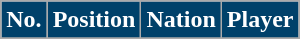<table class="wikitable sortable">
<tr>
<th style="background-color:#00416A; color:white;" scope=col>No.</th>
<th style="background-color:#00416A; color:white;" scope=col>Position</th>
<th style="background-color:#00416A; color:white;" scope=col>Nation</th>
<th style="background-color:#00416A; color:white;" scope=col>Player</th>
</tr>
<tr>
</tr>
</table>
